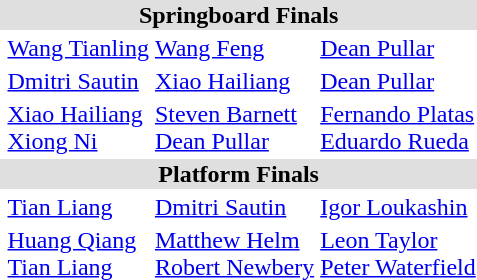<table>
<tr bgcolor="DFDFDF">
<td colspan="4" align="center"><strong>Springboard Finals</strong></td>
</tr>
<tr>
<th scope=row style="text-align:left"></th>
<td><a href='#'>Wang Tianling</a><br><small></small></td>
<td><a href='#'>Wang Feng</a><br><small></small></td>
<td><a href='#'>Dean Pullar</a><br><small></small></td>
</tr>
<tr>
<th scope=row style="text-align:left"></th>
<td><a href='#'>Dmitri Sautin</a><br><small></small></td>
<td><a href='#'>Xiao Hailiang</a><br><small></small></td>
<td><a href='#'>Dean Pullar</a><br><small></small></td>
</tr>
<tr>
<th scope=row style="text-align:left"></th>
<td><a href='#'>Xiao Hailiang</a><br><a href='#'>Xiong Ni</a><br><small></small></td>
<td><a href='#'>Steven Barnett</a><br><a href='#'>Dean Pullar</a><br><small></small></td>
<td><a href='#'>Fernando Platas</a><br><a href='#'>Eduardo Rueda</a><br><small></small></td>
</tr>
<tr bgcolor="DFDFDF">
<td colspan="4" align="center"><strong>Platform Finals</strong></td>
</tr>
<tr>
<th scope=row style="text-align:left"></th>
<td><a href='#'>Tian Liang</a><br><small></small></td>
<td><a href='#'>Dmitri Sautin</a><br><small></small></td>
<td><a href='#'>Igor Loukashin</a><br><small></small></td>
</tr>
<tr>
<th scope=row style="text-align:left"></th>
<td><a href='#'>Huang Qiang</a><br><a href='#'>Tian Liang</a><br><small></small></td>
<td><a href='#'>Matthew Helm</a><br><a href='#'>Robert Newbery</a><br><small></small></td>
<td><a href='#'>Leon Taylor</a><br><a href='#'>Peter Waterfield</a><br><small></small></td>
</tr>
</table>
